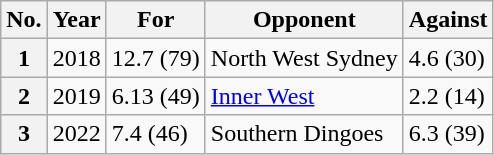<table class="wikitable sortable">
<tr>
<th>No.</th>
<th>Year</th>
<th>For</th>
<th>Opponent</th>
<th>Against</th>
</tr>
<tr>
<th>1</th>
<td>2018</td>
<td>12.7 (79)</td>
<td>North West Sydney</td>
<td>4.6 (30)</td>
</tr>
<tr>
<th>2</th>
<td>2019</td>
<td>6.13 (49)</td>
<td><a href='#'>Inner West</a></td>
<td>2.2 (14)</td>
</tr>
<tr>
<th>3</th>
<td>2022</td>
<td>7.4 (46)</td>
<td>Southern Dingoes</td>
<td>6.3 (39)</td>
</tr>
</table>
